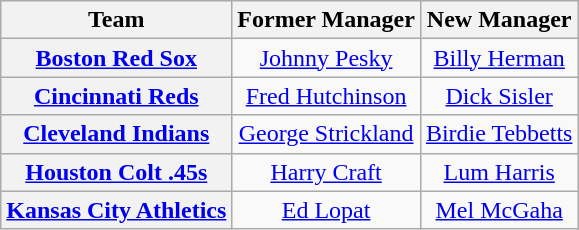<table class="wikitable plainrowheaders" style="text-align:center;">
<tr>
<th>Team</th>
<th>Former Manager</th>
<th>New Manager</th>
</tr>
<tr>
<th scope="row" style="text-align:center;"><a href='#'>Boston Red Sox</a></th>
<td><a href='#'>Johnny Pesky</a></td>
<td><a href='#'>Billy Herman</a></td>
</tr>
<tr>
<th scope="row" style="text-align:center;"><a href='#'>Cincinnati Reds</a></th>
<td><a href='#'>Fred Hutchinson</a></td>
<td><a href='#'>Dick Sisler</a></td>
</tr>
<tr>
<th scope="row" style="text-align:center;"><a href='#'>Cleveland Indians</a></th>
<td><a href='#'>George Strickland</a></td>
<td><a href='#'>Birdie Tebbetts</a></td>
</tr>
<tr>
<th scope="row" style="text-align:center;"><a href='#'>Houston Colt .45s</a></th>
<td><a href='#'>Harry Craft</a></td>
<td><a href='#'>Lum Harris</a></td>
</tr>
<tr>
<th scope="row" style="text-align:center;"><a href='#'>Kansas City Athletics</a></th>
<td><a href='#'>Ed Lopat</a></td>
<td><a href='#'>Mel McGaha</a></td>
</tr>
</table>
